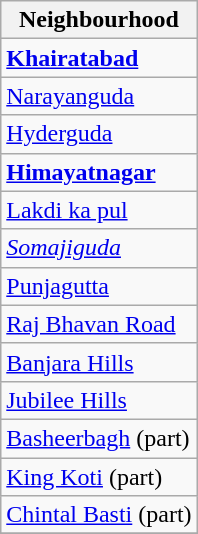<table class="wikitable sortable static-row-numbers static-row-header-hash">
<tr>
<th>Neighbourhood</th>
</tr>
<tr>
<td><strong><a href='#'>Khairatabad</a></strong></td>
</tr>
<tr>
<td><a href='#'>Narayanguda</a></td>
</tr>
<tr>
<td><a href='#'>Hyderguda</a></td>
</tr>
<tr>
<td><strong><a href='#'>Himayatnagar</a></strong></td>
</tr>
<tr>
<td><a href='#'>Lakdi ka pul</a></td>
</tr>
<tr>
<td><em><a href='#'>Somajiguda</a></em></td>
</tr>
<tr>
<td><a href='#'>Punjagutta</a></td>
</tr>
<tr>
<td><a href='#'>Raj Bhavan Road</a></td>
</tr>
<tr>
<td><a href='#'>Banjara Hills</a></td>
</tr>
<tr>
<td><a href='#'>Jubilee Hills</a></td>
</tr>
<tr>
<td><a href='#'>Basheerbagh</a> (part)</td>
</tr>
<tr>
<td><a href='#'>King Koti</a> (part)</td>
</tr>
<tr>
<td><a href='#'>Chintal Basti</a> (part)</td>
</tr>
<tr>
</tr>
</table>
